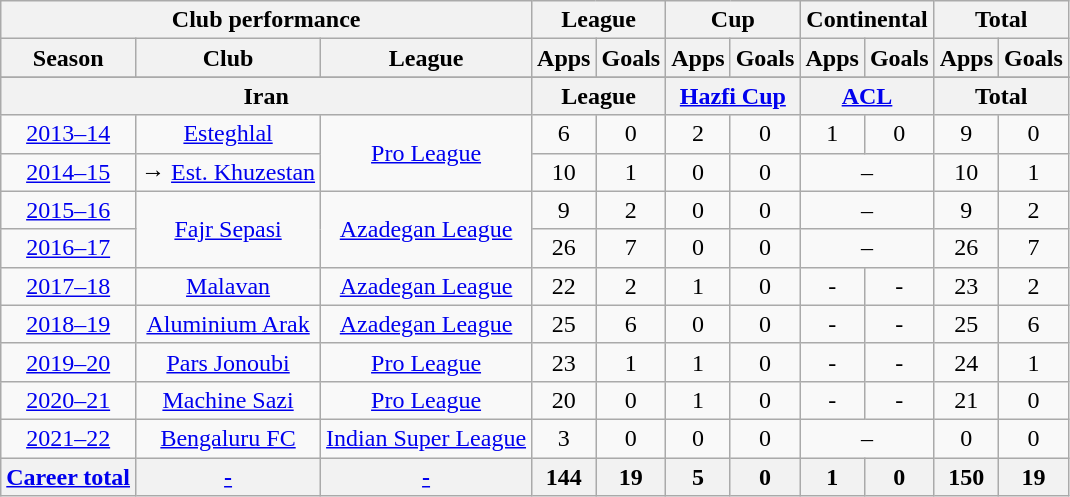<table class="wikitable" style="text-align:center">
<tr>
<th colspan=3>Club performance</th>
<th colspan=2>League</th>
<th colspan=2>Cup</th>
<th colspan=2>Continental</th>
<th colspan=2>Total</th>
</tr>
<tr>
<th>Season</th>
<th>Club</th>
<th>League</th>
<th>Apps</th>
<th>Goals</th>
<th>Apps</th>
<th>Goals</th>
<th>Apps</th>
<th>Goals</th>
<th>Apps</th>
<th>Goals</th>
</tr>
<tr>
</tr>
<tr>
<th colspan=3>Iran</th>
<th colspan=2>League</th>
<th colspan=2><a href='#'>Hazfi Cup</a></th>
<th colspan=2><a href='#'>ACL</a></th>
<th colspan=2>Total</th>
</tr>
<tr>
<td><a href='#'>2013–14</a></td>
<td rowspan=1><a href='#'>Esteghlal</a></td>
<td rowspan=2><a href='#'>Pro League</a></td>
<td>6</td>
<td>0</td>
<td>2</td>
<td>0</td>
<td>1</td>
<td>0</td>
<td>9</td>
<td>0</td>
</tr>
<tr>
<td><a href='#'>2014–15</a></td>
<td rowspan=1>→ <a href='#'>Est. Khuzestan</a></td>
<td>10</td>
<td>1</td>
<td>0</td>
<td>0</td>
<td colspan=2>–</td>
<td>10</td>
<td>1</td>
</tr>
<tr>
<td><a href='#'>2015–16</a></td>
<td rowspan=2><a href='#'>Fajr Sepasi</a></td>
<td rowspan=2><a href='#'>Azadegan League</a></td>
<td>9</td>
<td>2</td>
<td>0</td>
<td>0</td>
<td colspan=2>–</td>
<td>9</td>
<td>2</td>
</tr>
<tr>
<td><a href='#'>2016–17</a></td>
<td>26</td>
<td>7</td>
<td>0</td>
<td>0</td>
<td colspan=2>–</td>
<td>26</td>
<td>7</td>
</tr>
<tr>
<td><a href='#'>2017–18</a></td>
<td rowspan=1><a href='#'>Malavan</a></td>
<td rowspan=1><a href='#'>Azadegan League</a></td>
<td>22</td>
<td>2</td>
<td>1</td>
<td>0</td>
<td>-</td>
<td>-</td>
<td>23</td>
<td>2</td>
</tr>
<tr>
<td><a href='#'>2018–19</a></td>
<td rowspan=1><a href='#'>Aluminium Arak</a></td>
<td rowspan=1><a href='#'>Azadegan League</a></td>
<td>25</td>
<td>6</td>
<td>0</td>
<td>0</td>
<td>-</td>
<td>-</td>
<td>25</td>
<td>6</td>
</tr>
<tr>
<td><a href='#'>2019–20</a></td>
<td rowspan=1><a href='#'>Pars Jonoubi</a></td>
<td rowspan=1><a href='#'>Pro League</a></td>
<td>23</td>
<td>1</td>
<td>1</td>
<td>0</td>
<td>-</td>
<td>-</td>
<td>24</td>
<td>1</td>
</tr>
<tr>
<td><a href='#'>2020–21</a></td>
<td rowspan=1><a href='#'>Machine Sazi</a></td>
<td rowspan=1><a href='#'>Pro League</a></td>
<td>20</td>
<td>0</td>
<td>1</td>
<td>0</td>
<td>-</td>
<td>-</td>
<td>21</td>
<td>0</td>
</tr>
<tr>
<td><a href='#'>2021–22</a></td>
<td rowspan=1><a href='#'>Bengaluru FC</a></td>
<td rowspan=1><a href='#'>Indian Super League</a></td>
<td>3</td>
<td>0</td>
<td>0</td>
<td>0</td>
<td colspan=2>–</td>
<td>0</td>
<td 0>0</td>
</tr>
<tr>
<th><a href='#'>Career total</a></th>
<th rowspan=1><a href='#'>-</a></th>
<th rowspan=1><a href='#'>-</a></th>
<th>144</th>
<th>19</th>
<th>5</th>
<th>0</th>
<th>1</th>
<th>0</th>
<th>150</th>
<th>19</th>
</tr>
</table>
